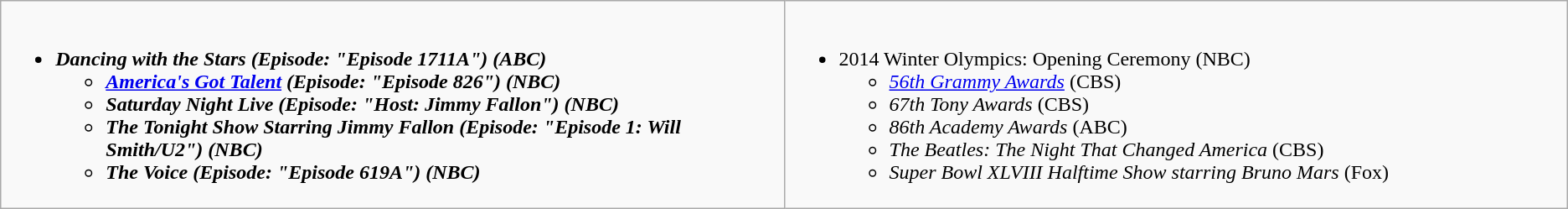<table class="wikitable">
<tr>
<td style="vertical-align:top;" width="50%"><br><ul><li><strong><em>Dancing with the Stars<em> (Episode: "Episode 1711A") (ABC)<strong><ul><li></em><a href='#'>America's Got Talent</a><em> (Episode: "Episode 826") (NBC)</li><li></em>Saturday Night Live<em> (Episode: "Host: Jimmy Fallon") (NBC)</li><li></em>The Tonight Show Starring Jimmy Fallon<em> (Episode: "Episode 1: Will Smith/U2") (NBC)</li><li></em>The Voice<em> (Episode: "Episode 619A") (NBC)</li></ul></li></ul></td>
<td style="vertical-align:top;" width="50%"><br><ul><li></em></strong>2014 Winter Olympics: Opening Ceremony</em> (NBC)</strong><ul><li><em><a href='#'>56th Grammy Awards</a></em> (CBS)</li><li><em>67th Tony Awards</em> (CBS)</li><li><em>86th Academy Awards</em> (ABC)</li><li><em>The Beatles: The Night That Changed America</em> (CBS)</li><li><em>Super Bowl XLVIII Halftime Show starring Bruno Mars</em> (Fox)</li></ul></li></ul></td>
</tr>
</table>
